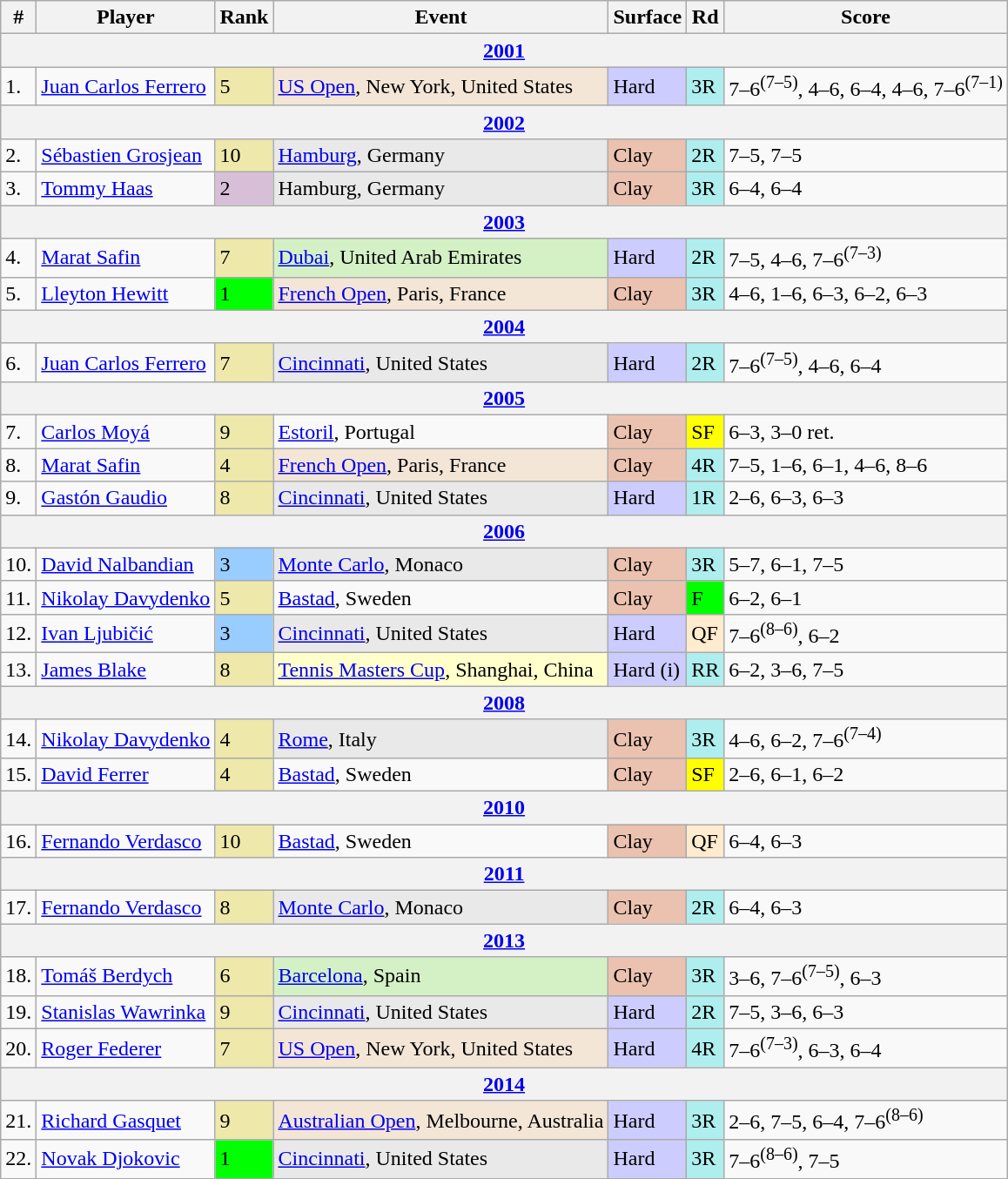<table class=wikitable sortable>
<tr>
<th>#</th>
<th>Player</th>
<th>Rank</th>
<th>Event</th>
<th>Surface</th>
<th>Rd</th>
<th class=unsortable>Score</th>
</tr>
<tr>
<th colspan=7><a href='#'>2001</a></th>
</tr>
<tr>
<td>1.</td>
<td> <a href='#'>Juan Carlos Ferrero</a></td>
<td bgcolor=EEE8AA>5</td>
<td bgcolor=f3e6d7><a href='#'>US Open</a>, New York, United States</td>
<td style=background:#ccf>Hard</td>
<td bgcolor=afeeee>3R</td>
<td>7–6<sup>(7–5)</sup>, 4–6, 6–4, 4–6, 7–6<sup>(7–1)</sup></td>
</tr>
<tr>
<th colspan=7><a href='#'>2002</a></th>
</tr>
<tr>
<td>2.</td>
<td> <a href='#'>Sébastien Grosjean</a></td>
<td bgcolor=EEE8AA>10</td>
<td bgcolor=e9e9e9><a href='#'>Hamburg</a>, Germany</td>
<td bgcolor=EBC2AF>Clay</td>
<td bgcolor=afeeee>2R</td>
<td>7–5, 7–5</td>
</tr>
<tr>
<td>3.</td>
<td> <a href='#'>Tommy Haas</a></td>
<td style=background:thistle>2</td>
<td bgcolor=e9e9e9>Hamburg, Germany</td>
<td bgcolor=EBC2AF>Clay</td>
<td bgcolor=afeeee>3R</td>
<td>6–4, 6–4</td>
</tr>
<tr>
<th colspan=7><a href='#'>2003</a></th>
</tr>
<tr>
<td>4.</td>
<td> <a href='#'>Marat Safin</a></td>
<td bgcolor=EEE8AA>7</td>
<td bgcolor=d4f1c5><a href='#'>Dubai</a>, United Arab Emirates</td>
<td style=background:#ccf>Hard</td>
<td bgcolor=afeeee>2R</td>
<td>7–5, 4–6, 7–6<sup>(7–3)</sup></td>
</tr>
<tr>
<td>5.</td>
<td> <a href='#'>Lleyton Hewitt</a></td>
<td bgcolor=lime>1</td>
<td bgcolor=f3e6d7><a href='#'>French Open</a>, Paris, France</td>
<td bgcolor=EBC2AF>Clay</td>
<td bgcolor=afeeee>3R</td>
<td>4–6, 1–6, 6–3, 6–2, 6–3</td>
</tr>
<tr>
<th colspan=7><a href='#'>2004</a></th>
</tr>
<tr>
<td>6.</td>
<td> <a href='#'>Juan Carlos Ferrero</a></td>
<td bgcolor=EEE8AA>7</td>
<td bgcolor=e9e9e9><a href='#'>Cincinnati</a>, United States</td>
<td style=background:#ccf>Hard</td>
<td bgcolor=afeeee>2R</td>
<td>7–6<sup>(7–5)</sup>, 4–6, 6–4</td>
</tr>
<tr>
<th colspan=7><a href='#'>2005</a></th>
</tr>
<tr>
<td>7.</td>
<td> <a href='#'>Carlos Moyá</a></td>
<td bgcolor=EEE8AA>9</td>
<td><a href='#'>Estoril</a>, Portugal</td>
<td bgcolor=EBC2AF>Clay</td>
<td style=background:yellow>SF</td>
<td>6–3, 3–0 ret.</td>
</tr>
<tr>
<td>8.</td>
<td> <a href='#'>Marat Safin</a></td>
<td bgcolor=EEE8AA>4</td>
<td bgcolor=f3e6d7><a href='#'>French Open</a>, Paris, France</td>
<td bgcolor=EBC2AF>Clay</td>
<td bgcolor=afeeee>4R</td>
<td>7–5, 1–6, 6–1, 4–6, 8–6</td>
</tr>
<tr>
<td>9.</td>
<td> <a href='#'>Gastón Gaudio</a></td>
<td bgcolor=EEE8AA>8</td>
<td bgcolor=e9e9e9><a href='#'>Cincinnati</a>, United States</td>
<td style=background:#ccf>Hard</td>
<td bgcolor=afeeee>1R</td>
<td>2–6, 6–3, 6–3</td>
</tr>
<tr>
<th colspan=7><a href='#'>2006</a></th>
</tr>
<tr>
<td>10.</td>
<td> <a href='#'>David Nalbandian</a></td>
<td style=background:#9cf>3</td>
<td bgcolor=e9e9e9><a href='#'>Monte Carlo</a>, Monaco</td>
<td bgcolor=EBC2AF>Clay</td>
<td bgcolor=afeeee>3R</td>
<td>5–7, 6–1, 7–5</td>
</tr>
<tr>
<td>11.</td>
<td> <a href='#'>Nikolay Davydenko</a></td>
<td bgcolor=EEE8AA>5</td>
<td><a href='#'>Bastad</a>, Sweden</td>
<td bgcolor=EBC2AF>Clay</td>
<td bgcolor=lime>F</td>
<td>6–2, 6–1</td>
</tr>
<tr>
<td>12.</td>
<td> <a href='#'>Ivan Ljubičić</a></td>
<td style=background:#9cf>3</td>
<td bgcolor=e9e9e9><a href='#'>Cincinnati</a>, United States</td>
<td style=background:#ccf>Hard</td>
<td bgcolor=ffebcd>QF</td>
<td>7–6<sup>(8–6)</sup>, 6–2</td>
</tr>
<tr>
<td>13.</td>
<td> <a href='#'>James Blake</a></td>
<td bgcolor=EEE8AA>8</td>
<td style=background:#ffc><a href='#'>Tennis Masters Cup</a>, Shanghai, China</td>
<td style=background:#ccf>Hard (i)</td>
<td bgcolor=afeeee>RR</td>
<td>6–2, 3–6, 7–5</td>
</tr>
<tr>
<th colspan=7><a href='#'>2008</a></th>
</tr>
<tr>
<td>14.</td>
<td> <a href='#'>Nikolay Davydenko</a></td>
<td bgcolor=EEE8AA>4</td>
<td bgcolor=e9e9e9><a href='#'>Rome</a>, Italy</td>
<td bgcolor=EBC2AF>Clay</td>
<td bgcolor=afeeee>3R</td>
<td>4–6, 6–2, 7–6<sup>(7–4)</sup></td>
</tr>
<tr>
<td>15.</td>
<td> <a href='#'>David Ferrer</a></td>
<td bgcolor=EEE8AA>4</td>
<td><a href='#'>Bastad</a>, Sweden</td>
<td bgcolor=EBC2AF>Clay</td>
<td style=background:yellow>SF</td>
<td>2–6, 6–1, 6–2</td>
</tr>
<tr>
<th colspan=7><a href='#'>2010</a></th>
</tr>
<tr>
<td>16.</td>
<td> <a href='#'>Fernando Verdasco</a></td>
<td bgcolor=EEE8AA>10</td>
<td><a href='#'>Bastad</a>, Sweden</td>
<td bgcolor=EBC2AF>Clay</td>
<td bgcolor=ffebcd>QF</td>
<td>6–4, 6–3</td>
</tr>
<tr>
<th colspan=7><a href='#'>2011</a></th>
</tr>
<tr>
<td>17.</td>
<td> <a href='#'>Fernando Verdasco</a></td>
<td bgcolor=EEE8AA>8</td>
<td bgcolor=e9e9e9><a href='#'>Monte Carlo</a>, Monaco</td>
<td bgcolor=EBC2AF>Clay</td>
<td bgcolor=afeeee>2R</td>
<td>6–4, 6–3</td>
</tr>
<tr>
<th colspan=7><a href='#'>2013</a></th>
</tr>
<tr>
<td>18.</td>
<td> <a href='#'>Tomáš Berdych</a></td>
<td bgcolor=EEE8AA>6</td>
<td bgcolor=d4f1c5><a href='#'>Barcelona</a>, Spain</td>
<td bgcolor=EBC2AF>Clay</td>
<td bgcolor=afeeee>3R</td>
<td>3–6, 7–6<sup>(7–5)</sup>, 6–3</td>
</tr>
<tr>
<td>19.</td>
<td> <a href='#'>Stanislas Wawrinka</a></td>
<td bgcolor=EEE8AA>9</td>
<td bgcolor=e9e9e9><a href='#'>Cincinnati</a>, United States</td>
<td style=background:#ccf>Hard</td>
<td bgcolor=afeeee>2R</td>
<td>7–5, 3–6, 6–3</td>
</tr>
<tr>
<td>20.</td>
<td> <a href='#'>Roger Federer</a></td>
<td bgcolor=EEE8AA>7</td>
<td bgcolor=f3e6d7><a href='#'>US Open</a>, New York, United States</td>
<td style=background:#ccf>Hard</td>
<td bgcolor=afeeee>4R</td>
<td>7–6<sup>(7–3)</sup>, 6–3, 6–4</td>
</tr>
<tr>
<th colspan=7><a href='#'>2014</a></th>
</tr>
<tr>
<td>21.</td>
<td> <a href='#'>Richard Gasquet</a></td>
<td bgcolor=EEE8AA>9</td>
<td bgcolor=f3e6d7><a href='#'>Australian Open</a>, Melbourne, Australia</td>
<td style=background:#ccf>Hard</td>
<td bgcolor=afeeee>3R</td>
<td>2–6, 7–5, 6–4, 7–6<sup>(8–6)</sup></td>
</tr>
<tr>
<td>22.</td>
<td> <a href='#'>Novak Djokovic</a></td>
<td bgcolor=lime>1</td>
<td bgcolor=e9e9e9><a href='#'>Cincinnati</a>, United States</td>
<td style=background:#ccf>Hard</td>
<td bgcolor=afeeee>3R</td>
<td>7–6<sup>(8–6)</sup>, 7–5</td>
</tr>
</table>
